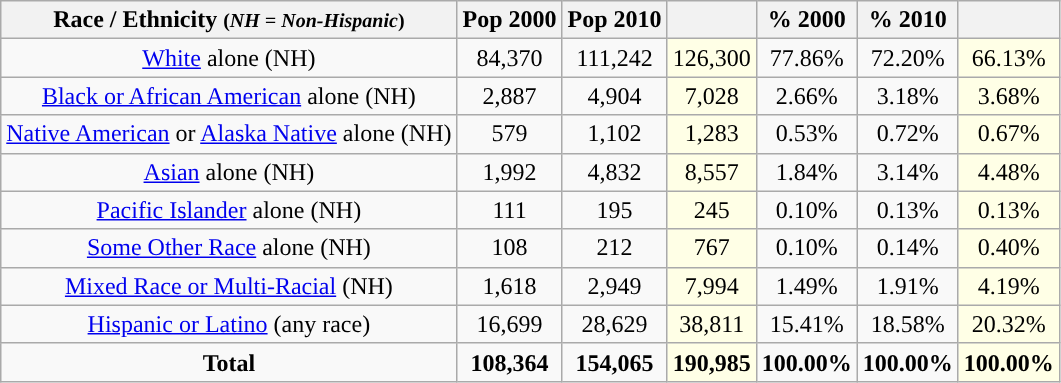<table class="wikitable" style="text-align:center;">
<tr>
<th>Race / Ethnicity <small>(<em>NH = Non-Hispanic</em>)</small></th>
<th>Pop 2000</th>
<th>Pop 2010</th>
<th></th>
<th>% 2000</th>
<th>% 2010</th>
<th></th>
</tr>
<tr>
<td><a href='#'>White</a> alone (NH)</td>
<td>84,370</td>
<td>111,242</td>
<td style='background: #ffffe6;'>126,300</td>
<td>77.86%</td>
<td>72.20%</td>
<td style='background: #ffffe6;'>66.13%</td>
</tr>
<tr>
<td><a href='#'>Black or African American</a> alone (NH)</td>
<td>2,887</td>
<td>4,904</td>
<td style='background: #ffffe6;'>7,028</td>
<td>2.66%</td>
<td>3.18%</td>
<td style='background: #ffffe6;'>3.68%</td>
</tr>
<tr>
<td><a href='#'>Native American</a> or <a href='#'>Alaska Native</a> alone (NH)</td>
<td>579</td>
<td>1,102</td>
<td style='background: #ffffe6;'>1,283</td>
<td>0.53%</td>
<td>0.72%</td>
<td style='background: #ffffe6;'>0.67%</td>
</tr>
<tr>
<td><a href='#'>Asian</a> alone (NH)</td>
<td>1,992</td>
<td>4,832</td>
<td style='background: #ffffe6;'>8,557</td>
<td>1.84%</td>
<td>3.14%</td>
<td style='background: #ffffe6;'>4.48%</td>
</tr>
<tr>
<td><a href='#'>Pacific Islander</a> alone (NH)</td>
<td>111</td>
<td>195</td>
<td style='background: #ffffe6;'>245</td>
<td>0.10%</td>
<td>0.13%</td>
<td style='background: #ffffe6;'>0.13%</td>
</tr>
<tr>
<td><a href='#'>Some Other Race</a> alone (NH)</td>
<td>108</td>
<td>212</td>
<td style='background: #ffffe6;'>767</td>
<td>0.10%</td>
<td>0.14%</td>
<td style='background: #ffffe6;'>0.40%</td>
</tr>
<tr>
<td><a href='#'>Mixed Race or Multi-Racial</a> (NH)</td>
<td>1,618</td>
<td>2,949</td>
<td style='background: #ffffe6;'>7,994</td>
<td>1.49%</td>
<td>1.91%</td>
<td style='background: #ffffe6;'>4.19%</td>
</tr>
<tr>
<td><a href='#'>Hispanic or Latino</a> (any race)</td>
<td>16,699</td>
<td>28,629</td>
<td style='background: #ffffe6;'>38,811</td>
<td>15.41%</td>
<td>18.58%</td>
<td style='background: #ffffe6;'>20.32%</td>
</tr>
<tr>
<td><strong>Total</strong></td>
<td><strong>108,364</strong></td>
<td><strong>154,065</strong></td>
<td style='background: #ffffe6;'><strong>190,985</strong></td>
<td><strong>100.00%</strong></td>
<td><strong>100.00%</strong></td>
<td style='background: #ffffe6;'><strong>100.00%</strong></td>
</tr>
</table>
